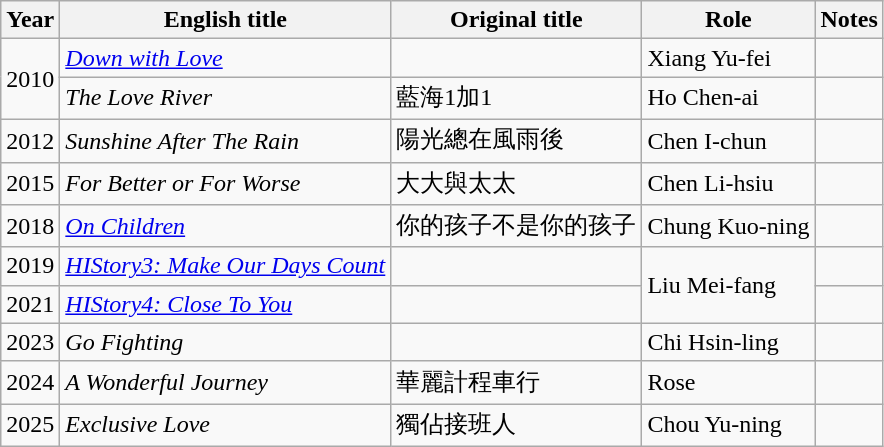<table class="wikitable sortable">
<tr>
<th>Year</th>
<th>English title</th>
<th>Original title</th>
<th>Role</th>
<th class="unsortable">Notes</th>
</tr>
<tr>
<td rowspan="2">2010</td>
<td><em><a href='#'>Down with Love</a></em></td>
<td></td>
<td>Xiang Yu-fei</td>
<td></td>
</tr>
<tr>
<td><em>The Love River</em></td>
<td>藍海1加1</td>
<td>Ho Chen-ai</td>
<td></td>
</tr>
<tr>
<td>2012</td>
<td><em>Sunshine After The Rain</em></td>
<td>陽光總在風雨後</td>
<td>Chen I-chun</td>
<td></td>
</tr>
<tr>
<td>2015</td>
<td><em>For Better or For Worse</em></td>
<td>大大與太太</td>
<td>Chen Li-hsiu</td>
<td></td>
</tr>
<tr>
<td>2018</td>
<td><em><a href='#'>On Children</a></em></td>
<td>你的孩子不是你的孩子</td>
<td>Chung Kuo-ning</td>
<td></td>
</tr>
<tr>
<td>2019</td>
<td><em><a href='#'>HIStory3: Make Our Days Count</a></em></td>
<td></td>
<td rowspan=2>Liu Mei-fang</td>
<td></td>
</tr>
<tr>
<td>2021</td>
<td><em><a href='#'>HIStory4: Close To You</a></em></td>
<td></td>
<td></td>
</tr>
<tr>
<td>2023</td>
<td><em>Go Fighting</em></td>
<td></td>
<td>Chi Hsin-ling</td>
<td></td>
</tr>
<tr>
<td>2024</td>
<td><em>A Wonderful Journey</em></td>
<td>華麗計程車行</td>
<td>Rose</td>
<td></td>
</tr>
<tr>
<td>2025</td>
<td><em>Exclusive Love</em></td>
<td>獨佔接班人</td>
<td>Chou Yu-ning</td>
<td></td>
</tr>
</table>
